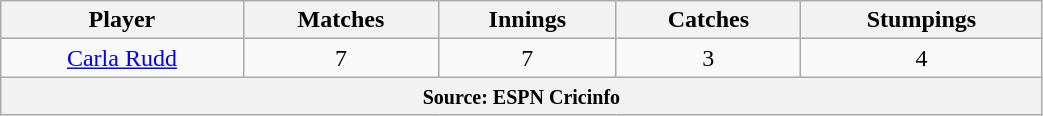<table class="wikitable" style="text-align:center; width:55%;">
<tr>
<th>Player</th>
<th>Matches</th>
<th>Innings</th>
<th>Catches</th>
<th>Stumpings</th>
</tr>
<tr>
<td><a href='#'>Carla Rudd</a></td>
<td>7</td>
<td>7</td>
<td>3</td>
<td>4</td>
</tr>
<tr>
<th colspan="5"><small>Source: ESPN Cricinfo </small></th>
</tr>
</table>
